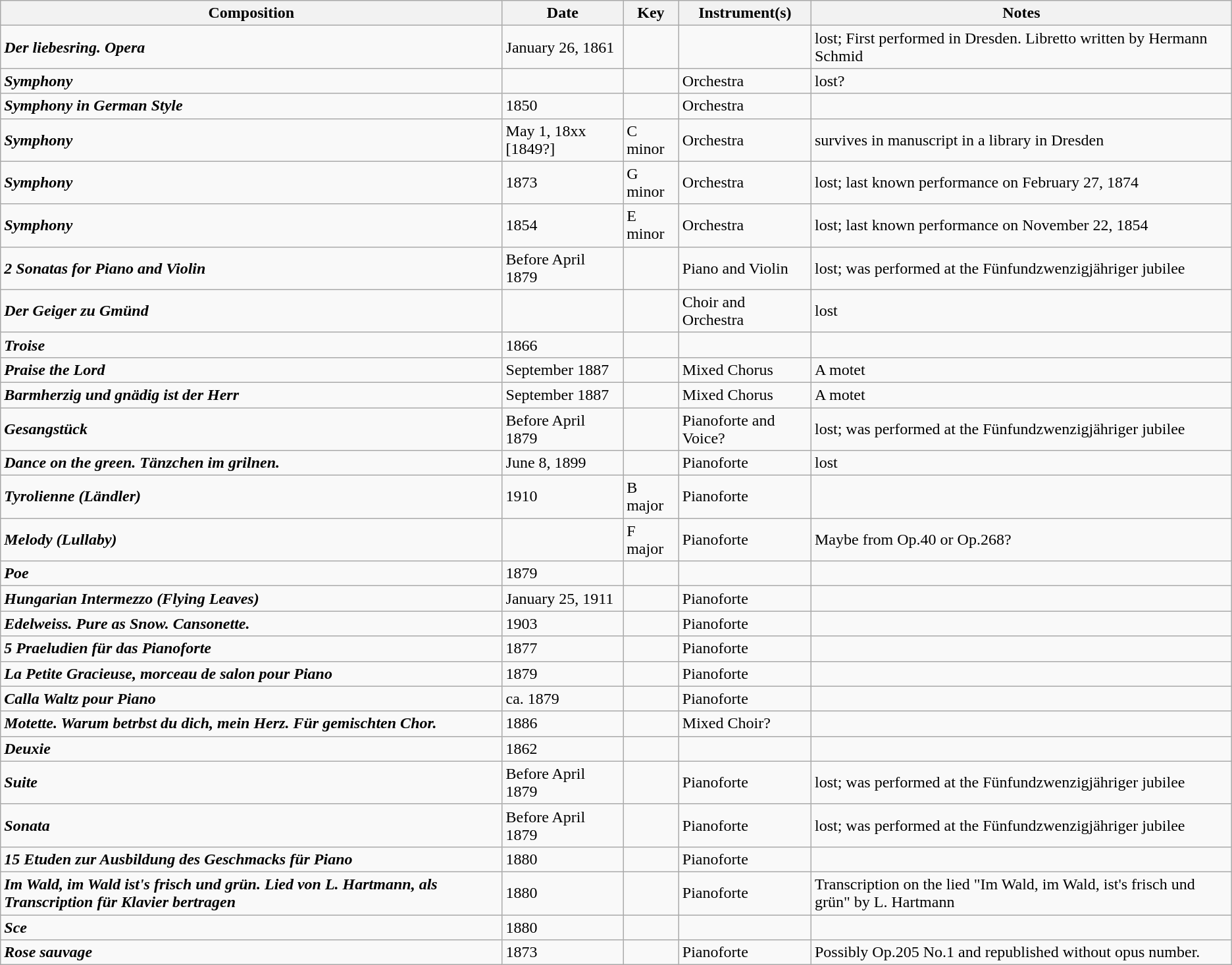<table class="sortable wikitable">
<tr>
<th>Composition</th>
<th>Date</th>
<th>Key</th>
<th>Instrument(s)</th>
<th>Notes</th>
</tr>
<tr>
<td><strong><em>Der liebesring. Opera</em></strong></td>
<td>January 26, 1861</td>
<td></td>
<td></td>
<td>lost; First performed in Dresden. Libretto written by Hermann Schmid</td>
</tr>
<tr>
<td><strong><em>Symphony</em></strong></td>
<td></td>
<td></td>
<td>Orchestra</td>
<td>lost?</td>
</tr>
<tr>
<td><strong><em>Symphony in German Style</em></strong></td>
<td>1850</td>
<td></td>
<td>Orchestra</td>
<td></td>
</tr>
<tr>
<td><strong><em>Symphony</em></strong></td>
<td>May 1, 18xx [1849?]</td>
<td>C minor</td>
<td>Orchestra</td>
<td>survives in manuscript in a library in Dresden</td>
</tr>
<tr>
<td><strong><em>Symphony</em></strong></td>
<td>1873</td>
<td>G minor</td>
<td>Orchestra</td>
<td>lost; last known performance on February 27, 1874</td>
</tr>
<tr>
<td><strong><em>Symphony</em></strong></td>
<td>1854</td>
<td>E minor</td>
<td>Orchestra</td>
<td>lost; last known performance on November 22, 1854</td>
</tr>
<tr>
<td><strong><em>2 Sonatas for Piano and Violin</em></strong></td>
<td>Before April 1879</td>
<td></td>
<td>Piano and Violin</td>
<td>lost; was performed at the Fünfundzwenzigjähriger jubilee</td>
</tr>
<tr>
<td><strong><em>Der Geiger zu Gmünd</em></strong></td>
<td></td>
<td></td>
<td>Choir and Orchestra</td>
<td>lost</td>
</tr>
<tr>
<td><strong><em>Troise</em></strong></td>
<td>1866</td>
<td></td>
<td></td>
<td></td>
</tr>
<tr>
<td><strong><em>Praise the Lord</em></strong></td>
<td>September 1887</td>
<td></td>
<td>Mixed Chorus</td>
<td>A motet</td>
</tr>
<tr>
<td><strong><em>Barmherzig und gnädig ist der Herr</em></strong></td>
<td>September 1887</td>
<td></td>
<td>Mixed Chorus</td>
<td>A motet</td>
</tr>
<tr>
<td><strong><em>Gesangstück</em></strong></td>
<td>Before April 1879</td>
<td></td>
<td>Pianoforte and Voice?</td>
<td>lost; was performed at the Fünfundzwenzigjähriger jubilee</td>
</tr>
<tr>
<td><strong><em>Dance on the green. Tänzchen im grilnen.</em></strong></td>
<td>June 8, 1899</td>
<td></td>
<td>Pianoforte</td>
<td>lost</td>
</tr>
<tr>
<td><strong><em>Tyrolienne (Ländler)</em></strong></td>
<td>1910</td>
<td>B major</td>
<td>Pianoforte</td>
<td></td>
</tr>
<tr>
<td><strong><em>Melody (Lullaby)</em></strong></td>
<td></td>
<td>F major</td>
<td>Pianoforte</td>
<td>Maybe from Op.40 or Op.268?</td>
</tr>
<tr>
<td><strong><em>Poe</em></strong></td>
<td>1879</td>
<td></td>
<td></td>
<td></td>
</tr>
<tr>
<td><strong><em>Hungarian Intermezzo (Flying Leaves)</em></strong></td>
<td>January 25, 1911</td>
<td></td>
<td>Pianoforte</td>
<td></td>
</tr>
<tr>
<td><strong><em>Edelweiss. Pure as Snow. Cansonette.</em></strong></td>
<td>1903</td>
<td></td>
<td>Pianoforte</td>
<td></td>
</tr>
<tr>
<td><strong><em>5 Praeludien für das Pianoforte</em></strong></td>
<td>1877</td>
<td></td>
<td>Pianoforte</td>
<td></td>
</tr>
<tr>
<td><strong><em>La Petite Gracieuse, morceau de salon pour Piano</em></strong></td>
<td>1879</td>
<td></td>
<td>Pianoforte</td>
<td></td>
</tr>
<tr>
<td><strong><em>Calla Waltz pour Piano</em></strong></td>
<td>ca. 1879</td>
<td></td>
<td>Pianoforte</td>
<td></td>
</tr>
<tr>
<td><strong><em>Motette. Warum betrbst du dich, mein Herz. Für gemischten Chor.</em></strong></td>
<td>1886</td>
<td></td>
<td>Mixed Choir?</td>
<td></td>
</tr>
<tr>
<td><strong><em>Deuxie</em></strong></td>
<td>1862</td>
<td></td>
<td></td>
<td></td>
</tr>
<tr>
<td><strong><em>Suite</em></strong></td>
<td>Before April 1879</td>
<td></td>
<td>Pianoforte</td>
<td>lost; was performed at the Fünfundzwenzigjähriger jubilee</td>
</tr>
<tr>
<td><strong><em>Sonata</em></strong></td>
<td>Before April 1879</td>
<td></td>
<td>Pianoforte</td>
<td>lost; was performed at the Fünfundzwenzigjähriger jubilee</td>
</tr>
<tr>
<td><strong><em>15 Etuden zur Ausbildung des Geschmacks für Piano</em></strong></td>
<td>1880</td>
<td></td>
<td>Pianoforte</td>
<td></td>
</tr>
<tr>
<td><strong><em>Im Wald, im Wald ist's frisch und grün. Lied von L. Hartmann, als Transcription für Klavier bertragen</em></strong></td>
<td>1880</td>
<td></td>
<td>Pianoforte</td>
<td>Transcription on the lied "Im Wald, im Wald, ist's frisch und grün" by L. Hartmann</td>
</tr>
<tr>
<td><strong><em>Sce</em></strong></td>
<td>1880</td>
<td></td>
<td></td>
<td></td>
</tr>
<tr>
<td><strong><em>Rose sauvage</em></strong></td>
<td>1873</td>
<td></td>
<td>Pianoforte</td>
<td>Possibly Op.205 No.1 and republished without opus number.</td>
</tr>
</table>
